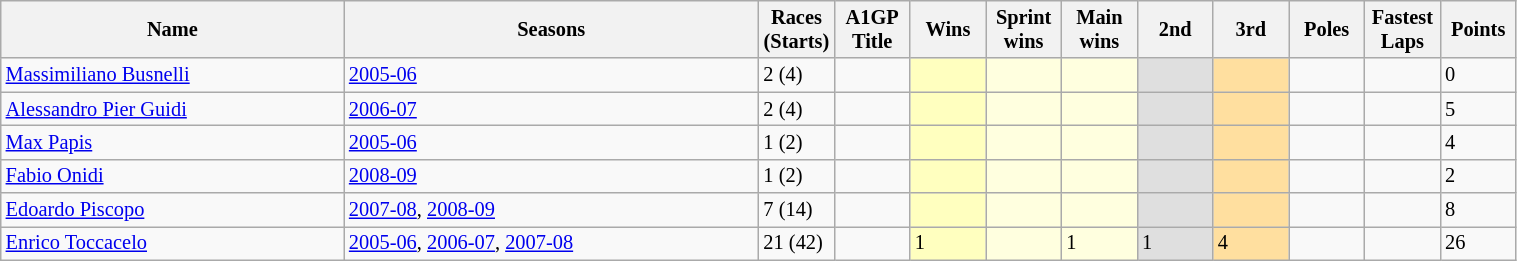<table class="wikitable sortable" style="font-size: 85%" width="80%">
<tr>
<th>Name</th>
<th>Seasons</th>
<th width="5%">Races<br>(Starts)</th>
<th width="5%">A1GP Title</th>
<th width="5%">Wins</th>
<th width="5%">Sprint<br>wins</th>
<th width="5%">Main<br>wins</th>
<th width="5%">2nd</th>
<th width="5%">3rd</th>
<th width="5%">Poles</th>
<th width="5%">Fastest<br>Laps</th>
<th width="5%">Points</th>
</tr>
<tr>
<td><a href='#'>Massimiliano Busnelli</a></td>
<td><a href='#'>2005-06</a></td>
<td>2 (4)</td>
<td></td>
<td style="background:#FFFFBF;"></td>
<td style="background:#FFFFDF;"></td>
<td style="background:#FFFFDF;"></td>
<td style="background:#DFDFDF;"></td>
<td style="background:#FFDF9F;"></td>
<td></td>
<td></td>
<td>0</td>
</tr>
<tr>
<td><a href='#'>Alessandro Pier Guidi</a></td>
<td><a href='#'>2006-07</a></td>
<td>2 (4)</td>
<td></td>
<td style="background:#FFFFBF;"></td>
<td style="background:#FFFFDF;"></td>
<td style="background:#FFFFDF;"></td>
<td style="background:#DFDFDF;"></td>
<td style="background:#FFDF9F;"></td>
<td></td>
<td></td>
<td>5</td>
</tr>
<tr>
<td><a href='#'>Max Papis</a></td>
<td><a href='#'>2005-06</a></td>
<td>1 (2)</td>
<td></td>
<td style="background:#FFFFBF;"></td>
<td style="background:#FFFFDF;"></td>
<td style="background:#FFFFDF;"></td>
<td style="background:#DFDFDF;"></td>
<td style="background:#FFDF9F;"></td>
<td></td>
<td></td>
<td>4</td>
</tr>
<tr>
<td><a href='#'>Fabio Onidi</a></td>
<td><a href='#'>2008-09</a></td>
<td>1 (2)</td>
<td></td>
<td style="background:#FFFFBF;"></td>
<td style="background:#FFFFDF;"></td>
<td style="background:#FFFFDF;"></td>
<td style="background:#DFDFDF;"></td>
<td style="background:#FFDF9F;"></td>
<td></td>
<td></td>
<td>2</td>
</tr>
<tr>
<td><a href='#'>Edoardo Piscopo</a></td>
<td><a href='#'>2007-08</a>, <a href='#'>2008-09</a></td>
<td>7 (14)</td>
<td></td>
<td style="background:#FFFFBF;"></td>
<td style="background:#FFFFDF;"></td>
<td style="background:#FFFFDF;"></td>
<td style="background:#DFDFDF;"></td>
<td style="background:#FFDF9F;"></td>
<td></td>
<td></td>
<td>8</td>
</tr>
<tr>
<td><a href='#'>Enrico Toccacelo</a></td>
<td><a href='#'>2005-06</a>, <a href='#'>2006-07</a>, <a href='#'>2007-08</a></td>
<td>21 (42)</td>
<td></td>
<td style="background:#FFFFBF;">1</td>
<td style="background:#FFFFDF;"></td>
<td style="background:#FFFFDF;">1</td>
<td style="background:#DFDFDF;">1</td>
<td style="background:#FFDF9F;">4</td>
<td></td>
<td></td>
<td>26</td>
</tr>
</table>
